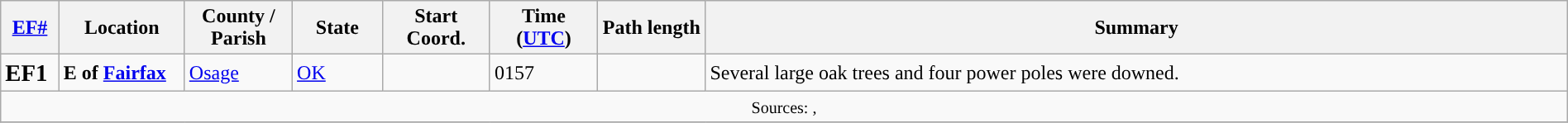<table class="wikitable collapsible" width="100%">
<tr>
<th scope="col"  style="width:3%; text-align:center;"><a href='#'>EF#</a></th>
<th scope="col"  style="width:7%; text-align:center;" class="unsortable">Location</th>
<th scope="col"  style="width:6%; text-align:center;" class="unsortable">County / Parish</th>
<th scope="col"  style="width:5%; text-align:center;">State</th>
<th scope="col"  style="width:6%; text-align:center;">Start Coord.</th>
<th scope="col"  style="width:6%; text-align:center;">Time (<a href='#'>UTC</a>)</th>
<th scope="col"  style="width:6%; text-align:center;">Path length</th>
<th scope="col" class="unsortable" style="width:48%; text-align:center;">Summary</th>
</tr>
<tr>
<td><big><strong>EF1</strong></big></td>
<td><strong>E of <a href='#'>Fairfax</a></strong></td>
<td><a href='#'>Osage</a></td>
<td><a href='#'>OK</a></td>
<td></td>
<td>0157</td>
<td></td>
<td>Several large oak trees and four power poles were downed.</td>
</tr>
<tr>
<td colspan="8" align=center><small>Sources: , </small></td>
</tr>
<tr>
</tr>
</table>
